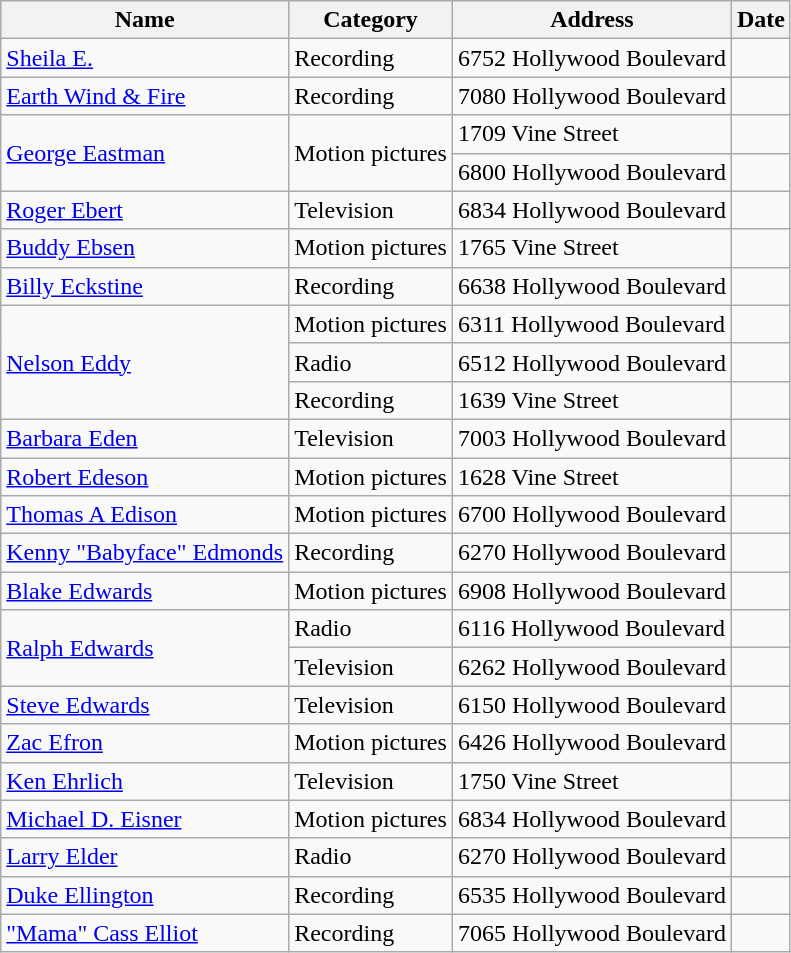<table class="wikitable sortable" style="font-size: 100%;">
<tr>
<th>Name</th>
<th>Category</th>
<th>Address</th>
<th>Date</th>
</tr>
<tr>
<td><a href='#'>Sheila E.</a></td>
<td>Recording</td>
<td>6752 Hollywood Boulevard</td>
<td></td>
</tr>
<tr>
<td><a href='#'>Earth Wind & Fire</a></td>
<td>Recording</td>
<td>7080 Hollywood Boulevard</td>
<td></td>
</tr>
<tr>
<td rowspan="2"><a href='#'>George Eastman</a></td>
<td rowspan="2">Motion pictures</td>
<td>1709 Vine Street</td>
<td></td>
</tr>
<tr>
<td>6800 Hollywood Boulevard</td>
<td></td>
</tr>
<tr>
<td><a href='#'>Roger Ebert</a></td>
<td>Television</td>
<td>6834 Hollywood Boulevard</td>
<td></td>
</tr>
<tr>
<td><a href='#'>Buddy Ebsen</a></td>
<td>Motion pictures</td>
<td>1765 Vine Street</td>
<td></td>
</tr>
<tr>
<td><a href='#'>Billy Eckstine</a></td>
<td>Recording</td>
<td>6638 Hollywood Boulevard</td>
<td></td>
</tr>
<tr>
<td rowspan="3"><a href='#'>Nelson Eddy</a></td>
<td>Motion pictures</td>
<td>6311 Hollywood Boulevard</td>
<td></td>
</tr>
<tr>
<td>Radio</td>
<td>6512 Hollywood Boulevard</td>
<td></td>
</tr>
<tr>
<td>Recording</td>
<td>1639 Vine Street</td>
<td></td>
</tr>
<tr>
<td><a href='#'>Barbara Eden</a></td>
<td>Television</td>
<td>7003 Hollywood Boulevard</td>
<td></td>
</tr>
<tr>
<td><a href='#'>Robert Edeson</a></td>
<td>Motion pictures</td>
<td>1628 Vine Street</td>
<td></td>
</tr>
<tr>
<td><a href='#'>Thomas A Edison</a></td>
<td>Motion pictures</td>
<td>6700 Hollywood Boulevard</td>
<td></td>
</tr>
<tr>
<td><a href='#'>Kenny "Babyface" Edmonds</a></td>
<td>Recording</td>
<td>6270 Hollywood Boulevard</td>
<td></td>
</tr>
<tr>
<td><a href='#'>Blake Edwards</a></td>
<td>Motion pictures</td>
<td>6908 Hollywood Boulevard</td>
<td></td>
</tr>
<tr>
<td rowspan="2"><a href='#'>Ralph Edwards</a></td>
<td>Radio</td>
<td>6116 Hollywood Boulevard</td>
<td></td>
</tr>
<tr>
<td>Television</td>
<td>6262 Hollywood Boulevard</td>
<td></td>
</tr>
<tr>
<td><a href='#'>Steve Edwards</a></td>
<td>Television</td>
<td>6150 Hollywood Boulevard</td>
<td></td>
</tr>
<tr>
<td><a href='#'>Zac Efron</a></td>
<td>Motion pictures</td>
<td>6426 Hollywood Boulevard</td>
<td></td>
</tr>
<tr>
<td><a href='#'>Ken Ehrlich</a></td>
<td>Television</td>
<td>1750 Vine Street</td>
<td></td>
</tr>
<tr>
<td><a href='#'>Michael D. Eisner</a></td>
<td>Motion pictures</td>
<td>6834 Hollywood Boulevard</td>
<td></td>
</tr>
<tr>
<td><a href='#'>Larry Elder</a></td>
<td>Radio</td>
<td>6270 Hollywood Boulevard</td>
<td></td>
</tr>
<tr>
<td><a href='#'>Duke Ellington</a></td>
<td>Recording</td>
<td>6535 Hollywood Boulevard</td>
<td></td>
</tr>
<tr>
<td><a href='#'>"Mama" Cass Elliot</a></td>
<td>Recording</td>
<td>7065 Hollywood Boulevard</td>
<td></td>
</tr>
</table>
